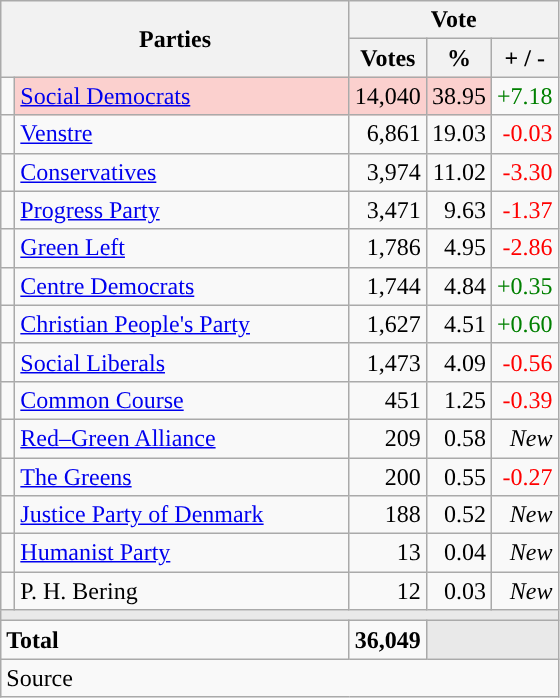<table class="wikitable" style="text-align:right;">
<tr>
<th style="text-align:centre;" rowspan="2" colspan="2" width="225">Parties</th>
<th colspan="3">Vote</th>
</tr>
<tr>
<th width="15">Votes</th>
<th width="15">%</th>
<th width="15">+ / -</th>
</tr>
<tr>
<td width="2" style="color:inherit;background:"></td>
<td bgcolor=#fbd0ce  align="left"><a href='#'>Social Democrats</a></td>
<td bgcolor=#fbd0ce>14,040</td>
<td bgcolor=#fbd0ce>38.95</td>
<td style=color:green;>+7.18</td>
</tr>
<tr>
<td width="2" style="color:inherit;background:"></td>
<td align="left"><a href='#'>Venstre</a></td>
<td>6,861</td>
<td>19.03</td>
<td style=color:red;>-0.03</td>
</tr>
<tr>
<td width="2" style="color:inherit;background:"></td>
<td align="left"><a href='#'>Conservatives</a></td>
<td>3,974</td>
<td>11.02</td>
<td style=color:red;>-3.30</td>
</tr>
<tr>
<td width="2" style="color:inherit;background:"></td>
<td align="left"><a href='#'>Progress Party</a></td>
<td>3,471</td>
<td>9.63</td>
<td style=color:red;>-1.37</td>
</tr>
<tr>
<td width="2" style="color:inherit;background:"></td>
<td align="left"><a href='#'>Green Left</a></td>
<td>1,786</td>
<td>4.95</td>
<td style=color:red;>-2.86</td>
</tr>
<tr>
<td width="2" style="color:inherit;background:"></td>
<td align="left"><a href='#'>Centre Democrats</a></td>
<td>1,744</td>
<td>4.84</td>
<td style=color:green;>+0.35</td>
</tr>
<tr>
<td width="2" style="color:inherit;background:"></td>
<td align="left"><a href='#'>Christian People's Party</a></td>
<td>1,627</td>
<td>4.51</td>
<td style=color:green;>+0.60</td>
</tr>
<tr>
<td width="2" style="color:inherit;background:"></td>
<td align="left"><a href='#'>Social Liberals</a></td>
<td>1,473</td>
<td>4.09</td>
<td style=color:red;>-0.56</td>
</tr>
<tr>
<td width="2" style="color:inherit;background:"></td>
<td align="left"><a href='#'>Common Course</a></td>
<td>451</td>
<td>1.25</td>
<td style=color:red;>-0.39</td>
</tr>
<tr>
<td width="2" style="color:inherit;background:"></td>
<td align="left"><a href='#'>Red–Green Alliance</a></td>
<td>209</td>
<td>0.58</td>
<td><em>New</em></td>
</tr>
<tr>
<td width="2" style="color:inherit;background:"></td>
<td align="left"><a href='#'>The Greens</a></td>
<td>200</td>
<td>0.55</td>
<td style=color:red;>-0.27</td>
</tr>
<tr>
<td width="2" style="color:inherit;background:"></td>
<td align="left"><a href='#'>Justice Party of Denmark</a></td>
<td>188</td>
<td>0.52</td>
<td><em>New</em></td>
</tr>
<tr>
<td width="2" style="color:inherit;background:"></td>
<td align="left"><a href='#'>Humanist Party</a></td>
<td>13</td>
<td>0.04</td>
<td><em>New</em></td>
</tr>
<tr>
<td width="2" style="color:inherit;background:"></td>
<td align="left">P. H. Bering</td>
<td>12</td>
<td>0.03</td>
<td><em>New</em></td>
</tr>
<tr>
<td colspan="7" bgcolor="#E9E9E9"></td>
</tr>
<tr>
<td align="left" colspan="2"><strong>Total</strong></td>
<td><strong>36,049</strong></td>
<td bgcolor="#E9E9E9" colspan="2"></td>
</tr>
<tr>
<td align="left" colspan="6">Source</td>
</tr>
</table>
